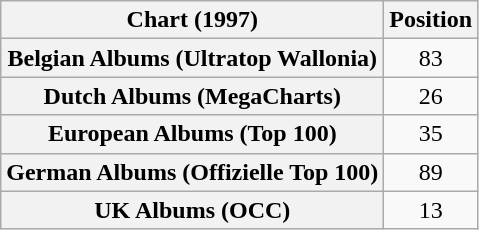<table class="wikitable sortable plainrowheaders" style="text-align:center">
<tr>
<th scope="col">Chart (1997)</th>
<th scope="col">Position</th>
</tr>
<tr>
<th scope="row">Belgian Albums (Ultratop Wallonia)</th>
<td>83</td>
</tr>
<tr>
<th scope="row">Dutch Albums (MegaCharts)</th>
<td>26</td>
</tr>
<tr>
<th scope="row">European Albums (Top 100)</th>
<td>35</td>
</tr>
<tr>
<th scope="row">German Albums (Offizielle Top 100)</th>
<td>89</td>
</tr>
<tr>
<th scope="row">UK Albums (OCC)</th>
<td>13</td>
</tr>
</table>
